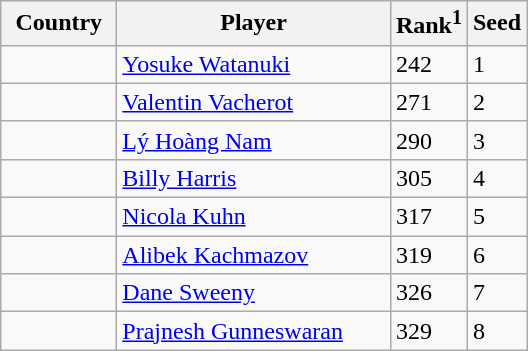<table class="sortable wikitable">
<tr>
<th width="70">Country</th>
<th width="175">Player</th>
<th>Rank<sup>1</sup></th>
<th>Seed</th>
</tr>
<tr>
<td></td>
<td><a href='#'>Yosuke Watanuki</a></td>
<td>242</td>
<td>1</td>
</tr>
<tr>
<td></td>
<td><a href='#'>Valentin Vacherot</a></td>
<td>271</td>
<td>2</td>
</tr>
<tr>
<td></td>
<td><a href='#'>Lý Hoàng Nam</a></td>
<td>290</td>
<td>3</td>
</tr>
<tr>
<td></td>
<td><a href='#'>Billy Harris</a></td>
<td>305</td>
<td>4</td>
</tr>
<tr>
<td></td>
<td><a href='#'>Nicola Kuhn</a></td>
<td>317</td>
<td>5</td>
</tr>
<tr>
<td></td>
<td><a href='#'>Alibek Kachmazov</a></td>
<td>319</td>
<td>6</td>
</tr>
<tr>
<td></td>
<td><a href='#'>Dane Sweeny</a></td>
<td>326</td>
<td>7</td>
</tr>
<tr>
<td></td>
<td><a href='#'>Prajnesh Gunneswaran</a></td>
<td>329</td>
<td>8</td>
</tr>
</table>
